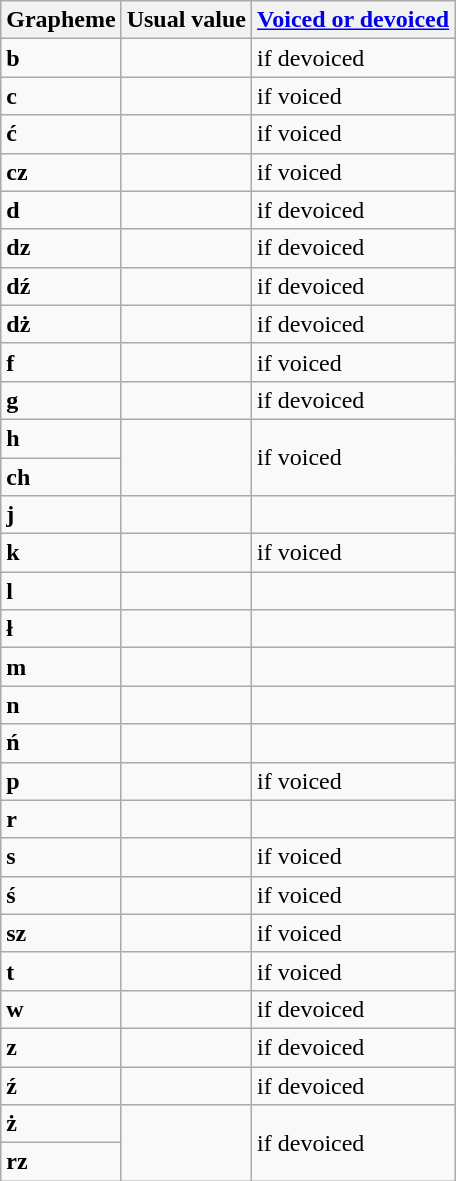<table class="wikitable">
<tr>
<th>Grapheme</th>
<th>Usual value</th>
<th><a href='#'>Voiced or devoiced</a></th>
</tr>
<tr>
<td><strong>b</strong></td>
<td></td>
<td> if devoiced</td>
</tr>
<tr>
<td><strong>c</strong></td>
<td></td>
<td> if voiced</td>
</tr>
<tr>
<td><strong>ć</strong></td>
<td></td>
<td> if voiced</td>
</tr>
<tr>
<td><strong>cz</strong></td>
<td></td>
<td> if voiced</td>
</tr>
<tr>
<td><strong>d</strong></td>
<td></td>
<td> if devoiced</td>
</tr>
<tr>
<td><strong>dz</strong></td>
<td></td>
<td> if devoiced</td>
</tr>
<tr>
<td><strong>dź</strong></td>
<td></td>
<td> if devoiced</td>
</tr>
<tr>
<td><strong>dż</strong></td>
<td></td>
<td> if devoiced</td>
</tr>
<tr>
<td><strong>f</strong></td>
<td></td>
<td> if voiced</td>
</tr>
<tr>
<td><strong>g</strong></td>
<td></td>
<td> if devoiced</td>
</tr>
<tr>
<td><strong>h</strong></td>
<td rowspan=2></td>
<td rowspan=2> if voiced</td>
</tr>
<tr>
<td><strong>ch</strong></td>
</tr>
<tr>
<td><strong>j</strong></td>
<td></td>
<td></td>
</tr>
<tr>
<td><strong>k</strong></td>
<td></td>
<td> if voiced</td>
</tr>
<tr>
<td><strong>l</strong></td>
<td></td>
<td></td>
</tr>
<tr>
<td><strong>ł</strong></td>
<td></td>
<td></td>
</tr>
<tr>
<td><strong>m</strong></td>
<td></td>
<td></td>
</tr>
<tr>
<td><strong>n</strong></td>
<td></td>
<td></td>
</tr>
<tr>
<td><strong>ń</strong></td>
<td></td>
<td></td>
</tr>
<tr>
<td><strong>p</strong></td>
<td></td>
<td> if voiced</td>
</tr>
<tr>
<td><strong>r</strong></td>
<td></td>
<td></td>
</tr>
<tr>
<td><strong>s</strong></td>
<td></td>
<td> if voiced</td>
</tr>
<tr>
<td><strong>ś</strong></td>
<td></td>
<td> if voiced</td>
</tr>
<tr>
<td><strong>sz</strong></td>
<td></td>
<td> if voiced</td>
</tr>
<tr>
<td><strong>t</strong></td>
<td></td>
<td> if voiced</td>
</tr>
<tr>
<td><strong>w</strong></td>
<td></td>
<td> if devoiced</td>
</tr>
<tr>
<td><strong>z</strong></td>
<td></td>
<td> if devoiced</td>
</tr>
<tr>
<td><strong>ź</strong></td>
<td></td>
<td> if devoiced</td>
</tr>
<tr>
<td><strong>ż</strong></td>
<td rowspan=2></td>
<td rowspan=2> if devoiced</td>
</tr>
<tr>
<td><strong>rz</strong></td>
</tr>
</table>
